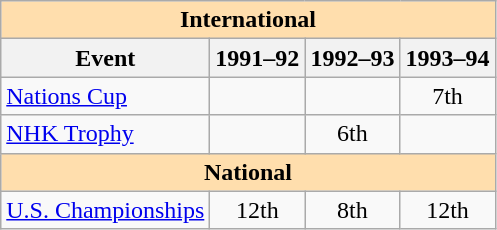<table class="wikitable" style="text-align:center">
<tr>
<th style="background-color: #ffdead; " colspan=4 align=center>International</th>
</tr>
<tr>
<th>Event</th>
<th>1991–92</th>
<th>1992–93</th>
<th>1993–94</th>
</tr>
<tr>
<td align=left><a href='#'>Nations Cup</a></td>
<td></td>
<td></td>
<td>7th</td>
</tr>
<tr>
<td align=left><a href='#'>NHK Trophy</a></td>
<td></td>
<td>6th</td>
<td></td>
</tr>
<tr>
<th style="background-color: #ffdead; " colspan=4 align=center>National</th>
</tr>
<tr>
<td align=left><a href='#'>U.S. Championships</a></td>
<td>12th</td>
<td>8th</td>
<td>12th</td>
</tr>
</table>
